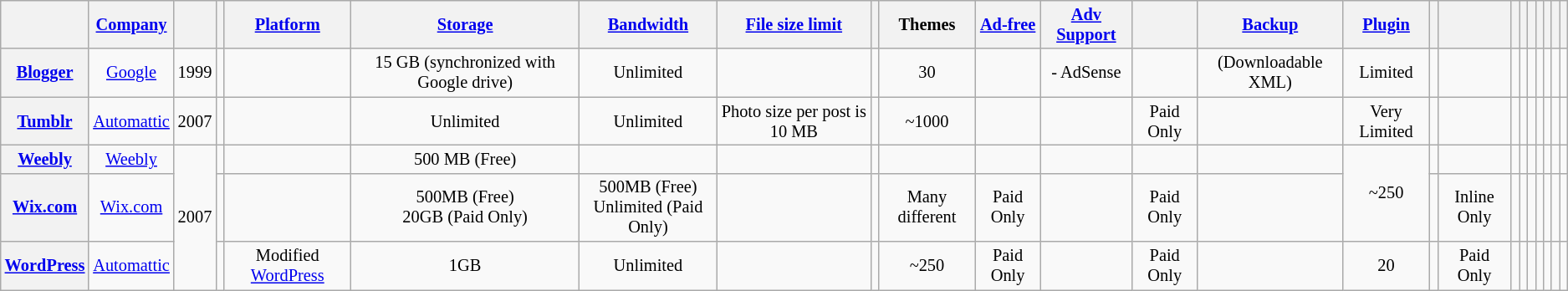<table class="wikitable sortable sort-under sticky-header sticky-table-row1 sticky-table-col1" style="font-size: 85%; text-align: center; width: auto;">
<tr>
<th></th>
<th><a href='#'>Company</a></th>
<th></th>
<th></th>
<th><a href='#'>Platform</a></th>
<th><a href='#'>Storage</a></th>
<th><a href='#'>Bandwidth</a></th>
<th><a href='#'>File size limit</a></th>
<th></th>
<th>Themes</th>
<th><a href='#'>Ad-free</a></th>
<th><a href='#'>Adv Support</a></th>
<th></th>
<th><a href='#'>Backup</a></th>
<th><a href='#'>Plugin</a></th>
<th></th>
<th></th>
<th></th>
<th></th>
<th></th>
<th></th>
<th></th>
<th></th>
<th></th>
</tr>
<tr>
<th><a href='#'>Blogger</a></th>
<td><a href='#'>Google</a></td>
<td>1999</td>
<td></td>
<td></td>
<td>15 GB (synchronized with Google drive)</td>
<td>Unlimited</td>
<td></td>
<td></td>
<td>30</td>
<td></td>
<td> - AdSense</td>
<td></td>
<td> (Downloadable XML)</td>
<td>Limited</td>
<td></td>
<td></td>
<td></td>
<td></td>
<td></td>
<td></td>
<td></td>
<td></td>
<td></td>
</tr>
<tr>
<th><a href='#'>Tumblr</a></th>
<td><a href='#'>Automattic</a></td>
<td>2007</td>
<td></td>
<td></td>
<td>Unlimited</td>
<td>Unlimited</td>
<td>Photo size per post is 10 MB</td>
<td></td>
<td>~1000</td>
<td></td>
<td></td>
<td>Paid Only</td>
<td></td>
<td>Very Limited</td>
<td></td>
<td></td>
<td></td>
<td></td>
<td></td>
<td></td>
<td></td>
<td></td>
<td></td>
</tr>
<tr>
<th><a href='#'>Weebly</a></th>
<td><a href='#'>Weebly</a></td>
<td rowspan="3">2007</td>
<td></td>
<td></td>
<td>500 MB (Free)</td>
<td></td>
<td></td>
<td></td>
<td></td>
<td></td>
<td></td>
<td></td>
<td></td>
<td rowspan="2">~250</td>
<td></td>
<td></td>
<td></td>
<td></td>
<td></td>
<td></td>
<td></td>
<td></td>
<td></td>
</tr>
<tr>
<th><a href='#'>Wix.com</a></th>
<td><a href='#'>Wix.com</a></td>
<td></td>
<td></td>
<td>500MB (Free)<br>20GB (Paid Only)</td>
<td>500MB (Free)<br>Unlimited (Paid Only)</td>
<td></td>
<td></td>
<td>Many different</td>
<td>Paid Only</td>
<td></td>
<td>Paid Only</td>
<td></td>
<td></td>
<td>Inline Only</td>
<td></td>
<td></td>
<td></td>
<td></td>
<td></td>
<td></td>
<td></td>
</tr>
<tr>
<th><a href='#'>WordPress</a></th>
<td><a href='#'>Automattic</a></td>
<td></td>
<td>Modified <a href='#'>WordPress</a></td>
<td>1GB</td>
<td>Unlimited</td>
<td></td>
<td></td>
<td>~250</td>
<td>Paid Only</td>
<td></td>
<td>Paid Only</td>
<td><br></td>
<td>20</td>
<td></td>
<td>Paid Only</td>
<td></td>
<td></td>
<td></td>
<td></td>
<td></td>
<td></td>
<td><br></td>
</tr>
</table>
